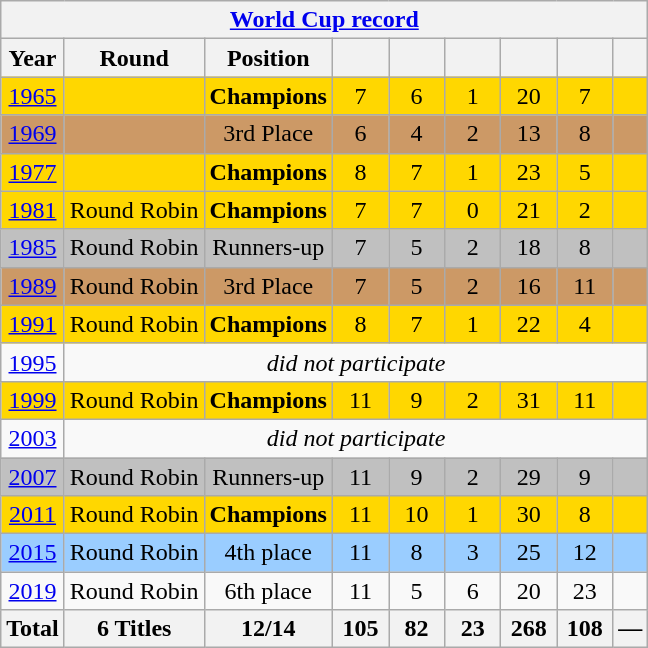<table class="wikitable" style="text-align: center;">
<tr>
<th colspan=9><a href='#'>World Cup record</a></th>
</tr>
<tr>
<th>Year</th>
<th>Round</th>
<th>Position</th>
<th width=30></th>
<th width=30></th>
<th width=30></th>
<th width=30></th>
<th width=30></th>
<th></th>
</tr>
<tr bgcolor=gold>
<td> <a href='#'>1965</a></td>
<td></td>
<td><strong>Champions</strong></td>
<td>7</td>
<td>6</td>
<td>1</td>
<td>20</td>
<td>7</td>
<td></td>
</tr>
<tr bgcolor=cc9966>
<td> <a href='#'>1969</a></td>
<td></td>
<td>3rd Place</td>
<td>6</td>
<td>4</td>
<td>2</td>
<td>13</td>
<td>8</td>
<td></td>
</tr>
<tr bgcolor=gold>
<td> <a href='#'>1977</a></td>
<td></td>
<td><strong>Champions</strong></td>
<td>8</td>
<td>7</td>
<td>1</td>
<td>23</td>
<td>5</td>
<td></td>
</tr>
<tr bgcolor=gold>
<td> <a href='#'>1981</a></td>
<td>Round Robin</td>
<td><strong>Champions</strong></td>
<td>7</td>
<td>7</td>
<td>0</td>
<td>21</td>
<td>2</td>
<td></td>
</tr>
<tr bgcolor=silver>
<td> <a href='#'>1985</a></td>
<td>Round Robin</td>
<td>Runners-up</td>
<td>7</td>
<td>5</td>
<td>2</td>
<td>18</td>
<td>8</td>
<td></td>
</tr>
<tr bgcolor=cc9966>
<td> <a href='#'>1989</a></td>
<td>Round Robin</td>
<td>3rd Place</td>
<td>7</td>
<td>5</td>
<td>2</td>
<td>16</td>
<td>11</td>
<td></td>
</tr>
<tr bgcolor=gold>
<td> <a href='#'>1991</a></td>
<td>Round Robin</td>
<td><strong>Champions</strong></td>
<td>8</td>
<td>7</td>
<td>1</td>
<td>22</td>
<td>4</td>
<td></td>
</tr>
<tr>
<td> <a href='#'>1995</a></td>
<td colspan=9><em>did not participate</em></td>
</tr>
<tr bgcolor=gold>
<td> <a href='#'>1999</a></td>
<td>Round Robin</td>
<td><strong>Champions</strong></td>
<td>11</td>
<td>9</td>
<td>2</td>
<td>31</td>
<td>11</td>
<td></td>
</tr>
<tr>
<td> <a href='#'>2003</a></td>
<td colspan=9><em>did not participate</em></td>
</tr>
<tr bgcolor=silver>
<td> <a href='#'>2007</a></td>
<td>Round Robin</td>
<td>Runners-up</td>
<td>11</td>
<td>9</td>
<td>2</td>
<td>29</td>
<td>9</td>
<td></td>
</tr>
<tr bgcolor=gold>
<td> <a href='#'>2011</a></td>
<td>Round Robin</td>
<td><strong>Champions</strong></td>
<td>11</td>
<td>10</td>
<td>1</td>
<td>30</td>
<td>8</td>
<td></td>
</tr>
<tr bgcolor=9acdff>
<td> <a href='#'>2015</a></td>
<td>Round Robin</td>
<td>4th place</td>
<td>11</td>
<td>8</td>
<td>3</td>
<td>25</td>
<td>12</td>
<td></td>
</tr>
<tr>
<td> <a href='#'>2019</a></td>
<td>Round Robin</td>
<td>6th place</td>
<td>11</td>
<td>5</td>
<td>6</td>
<td>20</td>
<td>23</td>
<td></td>
</tr>
<tr>
<th>Total</th>
<th>6 Titles</th>
<th>12/14</th>
<th>105</th>
<th>82</th>
<th>23</th>
<th>268</th>
<th>108</th>
<th>—</th>
</tr>
</table>
